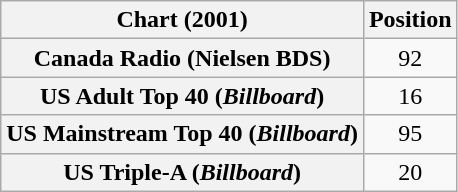<table class="wikitable sortable plainrowheaders" style="text-align:center">
<tr>
<th>Chart (2001)</th>
<th>Position</th>
</tr>
<tr>
<th scope="row">Canada Radio (Nielsen BDS)</th>
<td>92</td>
</tr>
<tr>
<th scope="row">US Adult Top 40 (<em>Billboard</em>)</th>
<td>16</td>
</tr>
<tr>
<th scope="row">US Mainstream Top 40 (<em>Billboard</em>)</th>
<td>95</td>
</tr>
<tr>
<th scope="row">US Triple-A (<em>Billboard</em>)</th>
<td>20</td>
</tr>
</table>
